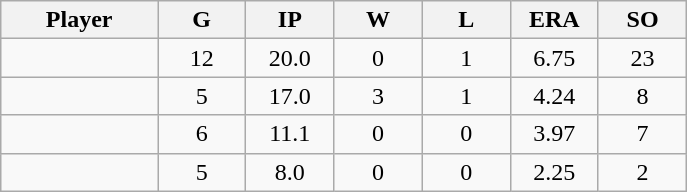<table class="wikitable sortable">
<tr>
<th bgcolor="#DDDDFF" width="16%">Player</th>
<th bgcolor="#DDDDFF" width="9%">G</th>
<th bgcolor="#DDDDFF" width="9%">IP</th>
<th bgcolor="#DDDDFF" width="9%">W</th>
<th bgcolor="#DDDDFF" width="9%">L</th>
<th bgcolor="#DDDDFF" width="9%">ERA</th>
<th bgcolor="#DDDDFF" width="9%">SO</th>
</tr>
<tr align="center">
<td></td>
<td>12</td>
<td>20.0</td>
<td>0</td>
<td>1</td>
<td>6.75</td>
<td>23</td>
</tr>
<tr align="center">
<td></td>
<td>5</td>
<td>17.0</td>
<td>3</td>
<td>1</td>
<td>4.24</td>
<td>8</td>
</tr>
<tr align="center">
<td></td>
<td>6</td>
<td>11.1</td>
<td>0</td>
<td>0</td>
<td>3.97</td>
<td>7</td>
</tr>
<tr align="center">
<td></td>
<td>5</td>
<td>8.0</td>
<td>0</td>
<td>0</td>
<td>2.25</td>
<td>2</td>
</tr>
</table>
